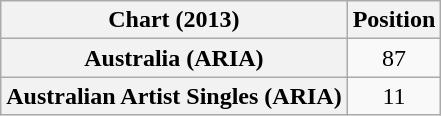<table class="wikitable sortable plainrowheaders" style="text-align:center">
<tr>
<th scope="col">Chart (2013)</th>
<th scope="col">Position</th>
</tr>
<tr>
<th scope="row">Australia (ARIA)</th>
<td>87</td>
</tr>
<tr>
<th scope="row">Australian Artist Singles (ARIA)</th>
<td>11</td>
</tr>
</table>
